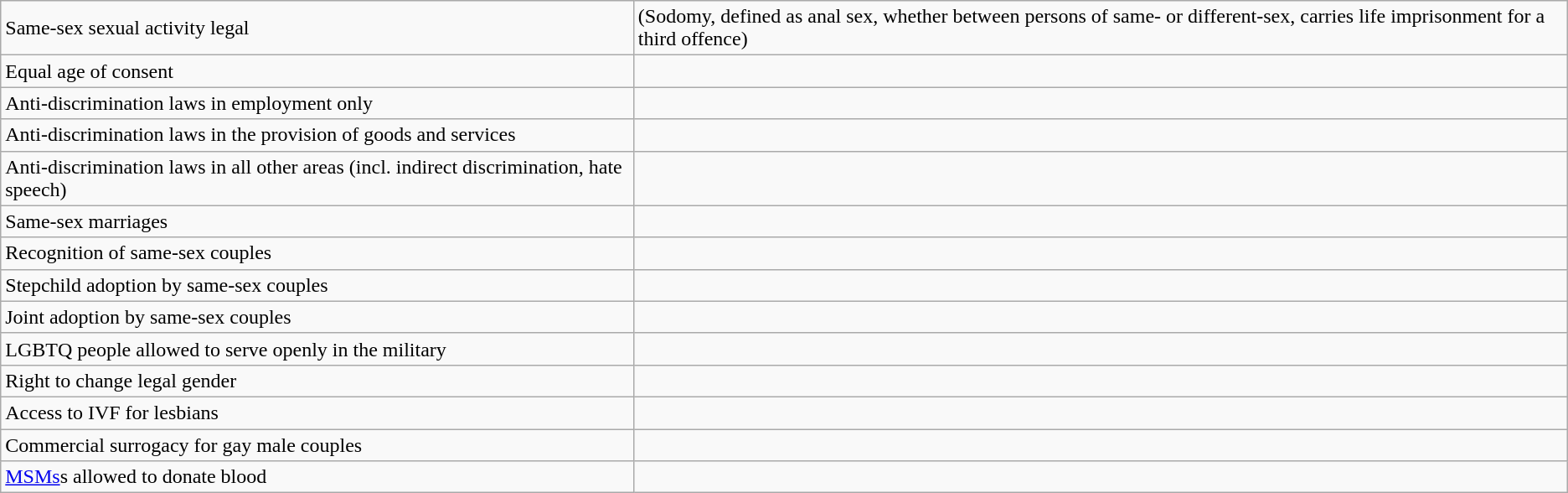<table class="wikitable">
<tr>
<td>Same-sex sexual activity legal</td>
<td> (Sodomy, defined as anal sex, whether between persons of same- or different-sex, carries life imprisonment for a third offence)</td>
</tr>
<tr>
<td>Equal age of consent</td>
<td></td>
</tr>
<tr>
<td>Anti-discrimination laws in employment only</td>
<td></td>
</tr>
<tr>
<td>Anti-discrimination laws in the provision of goods and services</td>
<td></td>
</tr>
<tr>
<td>Anti-discrimination laws in all other areas (incl. indirect discrimination, hate speech)</td>
<td></td>
</tr>
<tr>
<td>Same-sex marriages</td>
<td></td>
</tr>
<tr>
<td>Recognition of same-sex couples</td>
<td></td>
</tr>
<tr>
<td>Stepchild adoption by same-sex couples</td>
<td></td>
</tr>
<tr>
<td>Joint adoption by same-sex couples</td>
<td></td>
</tr>
<tr>
<td>LGBTQ people allowed to serve openly in the military</td>
<td></td>
</tr>
<tr>
<td>Right to change legal gender</td>
<td></td>
</tr>
<tr>
<td>Access to IVF for lesbians</td>
<td></td>
</tr>
<tr>
<td>Commercial surrogacy for gay male couples</td>
<td></td>
</tr>
<tr>
<td><a href='#'>MSMs</a>s allowed to donate blood</td>
<td></td>
</tr>
</table>
